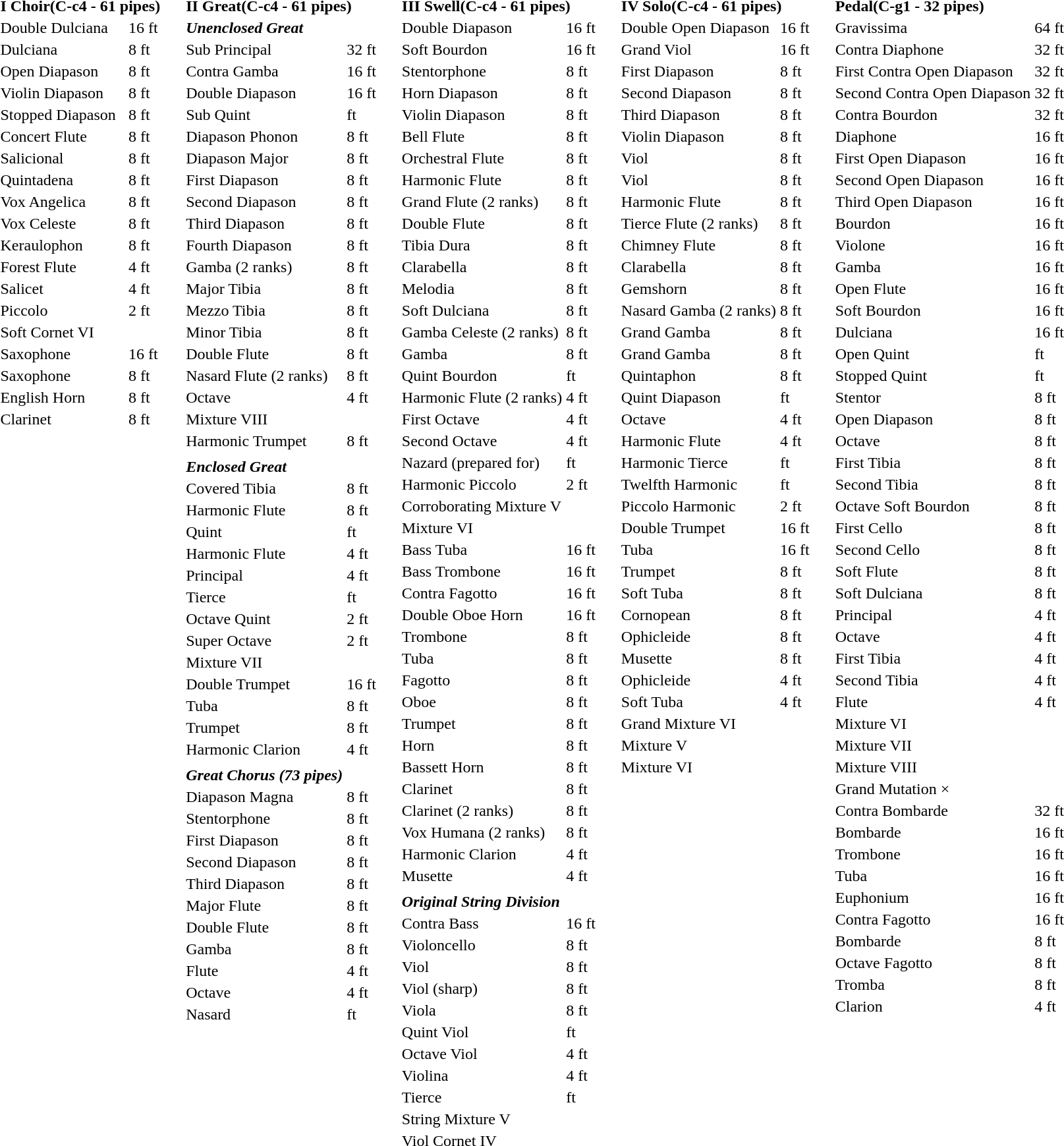<table border="0" cellspacing="0" cellpadding="10" style="border-collapse:collapse;">
<tr>
<td style="vertical-align:top"><br><table border="0">
<tr>
<td colspan=2><strong>I Choir(C-c4 - 61 pipes)</strong><br></td>
</tr>
<tr>
<td>Double Dulciana</td>
<td>16 ft</td>
</tr>
<tr>
<td>Dulciana</td>
<td>8 ft</td>
</tr>
<tr>
<td>Open Diapason</td>
<td>8 ft</td>
</tr>
<tr>
<td>Violin Diapason</td>
<td>8 ft</td>
</tr>
<tr>
<td>Stopped Diapason</td>
<td>8 ft</td>
</tr>
<tr>
<td>Concert Flute</td>
<td>8 ft</td>
</tr>
<tr>
<td>Salicional</td>
<td>8 ft</td>
</tr>
<tr>
<td>Quintadena</td>
<td>8 ft</td>
</tr>
<tr>
<td>Vox Angelica</td>
<td>8 ft</td>
</tr>
<tr>
<td>Vox Celeste</td>
<td>8 ft</td>
</tr>
<tr>
<td>Keraulophon</td>
<td>8 ft</td>
</tr>
<tr>
<td>Forest Flute</td>
<td>4 ft</td>
</tr>
<tr>
<td>Salicet</td>
<td>4 ft</td>
</tr>
<tr>
<td>Piccolo</td>
<td>2 ft</td>
</tr>
<tr>
<td>Soft Cornet VI</td>
<td></td>
</tr>
<tr>
<td>Saxophone</td>
<td>16 ft</td>
</tr>
<tr>
<td>Saxophone</td>
<td>8 ft</td>
</tr>
<tr>
<td>English Horn</td>
<td>8 ft</td>
</tr>
<tr>
<td>Clarinet</td>
<td>8 ft</td>
</tr>
</table>
</td>
<td style="vertical-align:top"><br><table border="0">
<tr>
<td colspan=2><strong>II Great(C-c4 - 61 pipes)</strong><br></td>
</tr>
<tr>
<td><strong><em>Unenclosed Great</em></strong></td>
</tr>
<tr>
<td>Sub Principal</td>
<td>32 ft</td>
</tr>
<tr>
<td>Contra Gamba</td>
<td>16 ft</td>
</tr>
<tr>
<td>Double Diapason</td>
<td>16 ft</td>
</tr>
<tr>
<td>Sub Quint</td>
<td> ft</td>
</tr>
<tr>
<td>Diapason Phonon</td>
<td>8 ft</td>
</tr>
<tr>
<td>Diapason Major</td>
<td>8 ft</td>
</tr>
<tr>
<td>First Diapason</td>
<td>8 ft</td>
</tr>
<tr>
<td>Second Diapason</td>
<td>8 ft</td>
</tr>
<tr>
<td>Third Diapason</td>
<td>8 ft</td>
</tr>
<tr>
<td>Fourth Diapason</td>
<td>8 ft</td>
</tr>
<tr>
<td>Gamba (2 ranks)</td>
<td>8 ft</td>
</tr>
<tr>
<td>Major Tibia</td>
<td>8 ft</td>
</tr>
<tr>
<td>Mezzo Tibia</td>
<td>8 ft</td>
</tr>
<tr>
<td>Minor Tibia</td>
<td>8 ft</td>
</tr>
<tr>
<td>Double Flute</td>
<td>8 ft</td>
</tr>
<tr>
<td>Nasard Flute (2 ranks)</td>
<td>8 ft</td>
</tr>
<tr>
<td>Octave</td>
<td>4 ft</td>
</tr>
<tr>
<td>Mixture VIII</td>
<td></td>
</tr>
<tr>
<td>Harmonic Trumpet</td>
<td>8 ft</td>
</tr>
<tr>
<td></td>
</tr>
<tr>
<td><strong><em>Enclosed Great</em></strong></td>
</tr>
<tr>
<td>Covered Tibia</td>
<td>8 ft</td>
</tr>
<tr>
<td>Harmonic Flute</td>
<td>8 ft</td>
</tr>
<tr>
<td>Quint</td>
<td> ft</td>
</tr>
<tr>
<td>Harmonic Flute</td>
<td>4 ft</td>
</tr>
<tr>
<td>Principal</td>
<td>4 ft</td>
</tr>
<tr>
<td>Tierce</td>
<td> ft</td>
</tr>
<tr>
<td>Octave Quint</td>
<td>2 ft</td>
</tr>
<tr>
<td>Super Octave</td>
<td>2 ft</td>
</tr>
<tr>
<td>Mixture VII</td>
<td></td>
</tr>
<tr>
<td>Double Trumpet</td>
<td>16 ft</td>
</tr>
<tr>
<td>Tuba</td>
<td>8 ft</td>
</tr>
<tr>
<td>Trumpet</td>
<td>8 ft</td>
</tr>
<tr>
<td>Harmonic Clarion</td>
<td>4 ft</td>
</tr>
<tr>
<td></td>
</tr>
<tr>
<td><strong><em>Great Chorus (73 pipes)</em></strong></td>
</tr>
<tr>
<td>Diapason Magna</td>
<td>8 ft</td>
</tr>
<tr>
<td>Stentorphone</td>
<td>8 ft</td>
</tr>
<tr>
<td>First Diapason</td>
<td>8 ft</td>
</tr>
<tr>
<td>Second Diapason</td>
<td>8 ft</td>
</tr>
<tr>
<td>Third Diapason</td>
<td>8 ft</td>
</tr>
<tr>
<td>Major Flute</td>
<td>8 ft</td>
</tr>
<tr>
<td>Double Flute</td>
<td>8 ft</td>
</tr>
<tr>
<td>Gamba</td>
<td>8 ft</td>
</tr>
<tr>
<td>Flute</td>
<td>4 ft</td>
</tr>
<tr>
<td>Octave</td>
<td>4 ft</td>
</tr>
<tr>
<td>Nasard</td>
<td> ft</td>
</tr>
</table>
</td>
<td style="vertical-align:top"><br><table border="0">
<tr>
<td colspan=2><strong>III Swell(C-c4 - 61 pipes)</strong><br></td>
</tr>
<tr>
<td>Double Diapason</td>
<td>16 ft</td>
</tr>
<tr>
<td>Soft Bourdon</td>
<td>16 ft</td>
</tr>
<tr>
<td>Stentorphone</td>
<td>8 ft</td>
</tr>
<tr>
<td>Horn Diapason</td>
<td>8 ft</td>
</tr>
<tr>
<td>Violin Diapason</td>
<td>8 ft</td>
</tr>
<tr>
<td>Bell Flute</td>
<td>8 ft</td>
</tr>
<tr>
<td>Orchestral Flute</td>
<td>8 ft</td>
</tr>
<tr>
<td>Harmonic Flute</td>
<td>8 ft</td>
</tr>
<tr>
<td>Grand Flute (2 ranks)</td>
<td>8 ft</td>
</tr>
<tr>
<td>Double Flute</td>
<td>8 ft</td>
</tr>
<tr>
<td>Tibia Dura</td>
<td>8 ft</td>
</tr>
<tr>
<td>Clarabella</td>
<td>8 ft</td>
</tr>
<tr>
<td>Melodia</td>
<td>8 ft</td>
</tr>
<tr>
<td>Soft Dulciana</td>
<td>8 ft</td>
</tr>
<tr>
<td>Gamba Celeste (2 ranks)</td>
<td>8 ft</td>
</tr>
<tr>
<td>Gamba</td>
<td>8 ft</td>
</tr>
<tr>
<td>Quint Bourdon</td>
<td> ft</td>
</tr>
<tr>
<td>Harmonic Flute (2 ranks)</td>
<td>4 ft</td>
</tr>
<tr>
<td>First Octave</td>
<td>4 ft</td>
</tr>
<tr>
<td>Second Octave</td>
<td>4 ft</td>
</tr>
<tr>
<td>Nazard (prepared for)</td>
<td> ft</td>
</tr>
<tr>
<td>Harmonic Piccolo</td>
<td>2 ft</td>
</tr>
<tr>
<td>Corroborating Mixture V</td>
<td></td>
</tr>
<tr>
<td>Mixture VI</td>
<td></td>
</tr>
<tr>
<td>Bass Tuba</td>
<td>16 ft</td>
</tr>
<tr>
<td>Bass Trombone</td>
<td>16 ft</td>
</tr>
<tr>
<td>Contra Fagotto</td>
<td>16 ft</td>
</tr>
<tr>
<td>Double Oboe Horn</td>
<td>16 ft</td>
</tr>
<tr>
<td>Trombone</td>
<td>8 ft</td>
</tr>
<tr>
<td>Tuba</td>
<td>8 ft</td>
</tr>
<tr>
<td>Fagotto</td>
<td>8 ft</td>
</tr>
<tr>
<td>Oboe</td>
<td>8 ft</td>
</tr>
<tr>
<td>Trumpet</td>
<td>8 ft</td>
</tr>
<tr>
<td>Horn</td>
<td>8 ft</td>
</tr>
<tr>
<td>Bassett Horn</td>
<td>8 ft</td>
</tr>
<tr>
<td>Clarinet</td>
<td>8 ft</td>
</tr>
<tr>
<td>Clarinet (2 ranks)</td>
<td>8 ft</td>
</tr>
<tr>
<td>Vox Humana (2 ranks)</td>
<td>8 ft</td>
</tr>
<tr>
<td>Harmonic Clarion</td>
<td>4 ft</td>
</tr>
<tr>
<td>Musette</td>
<td>4 ft</td>
</tr>
<tr>
<td></td>
</tr>
<tr>
<td><strong><em>Original String Division</em></strong></td>
</tr>
<tr>
<td>Contra Bass</td>
<td>16 ft</td>
</tr>
<tr>
<td>Violoncello</td>
<td>8 ft</td>
</tr>
<tr>
<td>Viol</td>
<td>8 ft</td>
</tr>
<tr>
<td>Viol (sharp)</td>
<td>8 ft</td>
</tr>
<tr>
<td>Viola</td>
<td>8 ft</td>
</tr>
<tr>
<td>Quint Viol</td>
<td> ft</td>
</tr>
<tr>
<td>Octave Viol</td>
<td>4 ft</td>
</tr>
<tr>
<td>Violina</td>
<td>4 ft</td>
</tr>
<tr>
<td>Tierce</td>
<td> ft</td>
</tr>
<tr>
<td>String Mixture V</td>
<td></td>
</tr>
<tr>
<td>Viol Cornet IV</td>
<td></td>
</tr>
</table>
</td>
<td style="vertical-align:top"><br><table border="0">
<tr>
<td colspan=2><strong>IV Solo(C-c4 - 61 pipes)</strong><br></td>
</tr>
<tr>
<td>Double Open Diapason</td>
<td>16 ft</td>
</tr>
<tr>
<td>Grand Viol</td>
<td>16 ft</td>
</tr>
<tr>
<td>First Diapason</td>
<td>8 ft</td>
</tr>
<tr>
<td>Second Diapason</td>
<td>8 ft</td>
</tr>
<tr>
<td>Third Diapason</td>
<td>8 ft</td>
</tr>
<tr>
<td>Violin Diapason</td>
<td>8 ft</td>
</tr>
<tr>
<td>Viol</td>
<td>8 ft</td>
</tr>
<tr>
<td>Viol</td>
<td>8 ft</td>
</tr>
<tr>
<td>Harmonic Flute</td>
<td>8 ft</td>
</tr>
<tr>
<td>Tierce Flute (2 ranks)</td>
<td>8 ft</td>
</tr>
<tr>
<td>Chimney Flute</td>
<td>8 ft</td>
</tr>
<tr>
<td>Clarabella</td>
<td>8 ft</td>
</tr>
<tr>
<td>Gemshorn</td>
<td>8 ft</td>
</tr>
<tr>
<td>Nasard Gamba (2 ranks)</td>
<td>8 ft</td>
</tr>
<tr>
<td>Grand Gamba</td>
<td>8 ft</td>
</tr>
<tr>
<td>Grand Gamba</td>
<td>8 ft</td>
</tr>
<tr>
<td>Quintaphon</td>
<td>8 ft</td>
</tr>
<tr>
<td>Quint Diapason</td>
<td> ft</td>
</tr>
<tr>
<td>Octave</td>
<td>4 ft</td>
</tr>
<tr>
<td>Harmonic Flute</td>
<td>4 ft</td>
</tr>
<tr>
<td>Harmonic Tierce</td>
<td> ft</td>
</tr>
<tr>
<td>Twelfth Harmonic</td>
<td> ft</td>
</tr>
<tr>
<td>Piccolo Harmonic</td>
<td>2 ft</td>
</tr>
<tr>
<td>Double Trumpet</td>
<td>16 ft</td>
</tr>
<tr>
<td>Tuba</td>
<td>16 ft</td>
</tr>
<tr>
<td>Trumpet</td>
<td>8 ft</td>
</tr>
<tr>
<td>Soft Tuba</td>
<td>8 ft</td>
</tr>
<tr>
<td>Cornopean</td>
<td>8 ft</td>
</tr>
<tr>
<td>Ophicleide</td>
<td>8 ft</td>
</tr>
<tr>
<td>Musette</td>
<td>8 ft</td>
</tr>
<tr>
<td>Ophicleide</td>
<td>4 ft</td>
</tr>
<tr>
<td>Soft Tuba</td>
<td>4 ft</td>
</tr>
<tr>
<td>Grand Mixture VI</td>
<td></td>
</tr>
<tr>
<td>Mixture V</td>
<td></td>
</tr>
<tr>
<td>Mixture VI</td>
<td></td>
</tr>
</table>
</td>
<td style="vertical-align:top"><br><table border="0">
<tr>
<td colspan=2><strong>Pedal(C-g1 - 32 pipes)</strong><br></td>
</tr>
<tr>
<td>Gravissima</td>
<td>64 ft</td>
</tr>
<tr>
<td>Contra Diaphone</td>
<td>32 ft</td>
</tr>
<tr>
<td>First Contra Open Diapason</td>
<td>32 ft</td>
</tr>
<tr>
<td>Second Contra Open Diapason</td>
<td>32 ft</td>
</tr>
<tr>
<td>Contra Bourdon</td>
<td>32 ft</td>
</tr>
<tr>
<td>Diaphone</td>
<td>16 ft</td>
</tr>
<tr>
<td>First Open Diapason</td>
<td>16 ft</td>
</tr>
<tr>
<td>Second Open Diapason</td>
<td>16 ft</td>
</tr>
<tr>
<td>Third Open Diapason</td>
<td>16 ft</td>
</tr>
<tr>
<td>Bourdon</td>
<td>16 ft</td>
</tr>
<tr>
<td>Violone</td>
<td>16 ft</td>
</tr>
<tr>
<td>Gamba</td>
<td>16 ft</td>
</tr>
<tr>
<td>Open Flute</td>
<td>16 ft</td>
</tr>
<tr>
<td>Soft Bourdon</td>
<td>16 ft</td>
</tr>
<tr>
<td>Dulciana</td>
<td>16 ft</td>
</tr>
<tr>
<td>Open Quint</td>
<td> ft</td>
</tr>
<tr>
<td>Stopped Quint</td>
<td> ft</td>
</tr>
<tr>
<td>Stentor</td>
<td>8 ft</td>
</tr>
<tr>
<td>Open Diapason</td>
<td>8 ft</td>
</tr>
<tr>
<td>Octave</td>
<td>8 ft</td>
</tr>
<tr>
<td>First Tibia</td>
<td>8 ft</td>
</tr>
<tr>
<td>Second Tibia</td>
<td>8 ft</td>
</tr>
<tr>
<td>Octave Soft Bourdon</td>
<td>8 ft</td>
</tr>
<tr>
<td>First Cello</td>
<td>8 ft</td>
</tr>
<tr>
<td>Second Cello</td>
<td>8 ft</td>
</tr>
<tr>
<td>Soft Flute</td>
<td>8 ft</td>
</tr>
<tr>
<td>Soft Dulciana</td>
<td>8 ft</td>
</tr>
<tr>
<td>Principal</td>
<td>4 ft</td>
</tr>
<tr>
<td>Octave</td>
<td>4 ft</td>
</tr>
<tr>
<td>First Tibia</td>
<td>4 ft</td>
</tr>
<tr>
<td>Second Tibia</td>
<td>4 ft</td>
</tr>
<tr>
<td>Flute</td>
<td>4 ft</td>
</tr>
<tr>
<td>Mixture VI</td>
<td></td>
</tr>
<tr>
<td>Mixture VII</td>
<td></td>
</tr>
<tr>
<td>Mixture VIII</td>
<td></td>
</tr>
<tr>
<td>Grand Mutation ×</td>
<td></td>
</tr>
<tr>
<td>Contra Bombarde</td>
<td>32 ft</td>
</tr>
<tr>
<td>Bombarde</td>
<td>16 ft</td>
</tr>
<tr>
<td>Trombone</td>
<td>16 ft</td>
</tr>
<tr>
<td>Tuba</td>
<td>16 ft</td>
</tr>
<tr>
<td>Euphonium</td>
<td>16 ft</td>
</tr>
<tr>
<td>Contra Fagotto</td>
<td>16 ft</td>
</tr>
<tr>
<td>Bombarde</td>
<td>8 ft</td>
</tr>
<tr>
<td>Octave Fagotto</td>
<td>8 ft</td>
</tr>
<tr>
<td>Tromba</td>
<td>8 ft</td>
</tr>
<tr>
<td>Clarion</td>
<td>4 ft</td>
</tr>
</table>
</td>
</tr>
</table>
